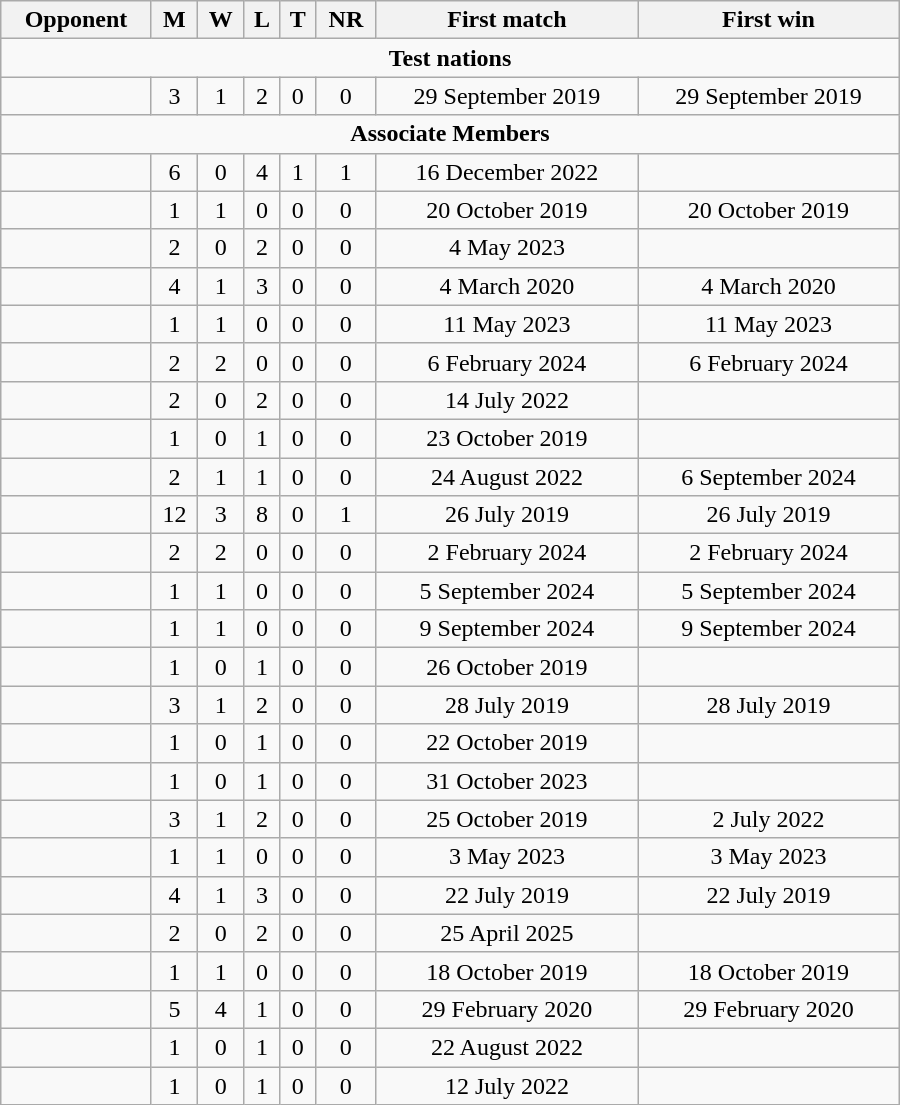<table class="wikitable" style="text-align: center; width: 600px;">
<tr>
<th>Opponent</th>
<th>M</th>
<th>W</th>
<th>L</th>
<th>T</th>
<th>NR</th>
<th>First match</th>
<th>First win</th>
</tr>
<tr>
<td colspan="8" align="center"><strong>Test nations</strong></td>
</tr>
<tr>
<td align=left></td>
<td>3</td>
<td>1</td>
<td>2</td>
<td>0</td>
<td>0</td>
<td>29 September 2019</td>
<td>29 September 2019</td>
</tr>
<tr>
<td colspan="8" style="text-align:center;"><strong>Associate Members</strong></td>
</tr>
<tr>
<td align=left></td>
<td>6</td>
<td>0</td>
<td>4</td>
<td>1</td>
<td>1</td>
<td>16 December 2022</td>
<td></td>
</tr>
<tr>
<td align=left></td>
<td>1</td>
<td>1</td>
<td>0</td>
<td>0</td>
<td>0</td>
<td>20 October 2019</td>
<td>20 October 2019</td>
</tr>
<tr>
<td align=left></td>
<td>2</td>
<td>0</td>
<td>2</td>
<td>0</td>
<td>0</td>
<td>4 May 2023</td>
<td></td>
</tr>
<tr>
<td align=left></td>
<td>4</td>
<td>1</td>
<td>3</td>
<td>0</td>
<td>0</td>
<td>4 March 2020</td>
<td>4 March 2020</td>
</tr>
<tr>
<td align=left></td>
<td>1</td>
<td>1</td>
<td>0</td>
<td>0</td>
<td>0</td>
<td>11 May 2023</td>
<td>11 May 2023</td>
</tr>
<tr>
<td align=left></td>
<td>2</td>
<td>2</td>
<td>0</td>
<td>0</td>
<td>0</td>
<td>6 February 2024</td>
<td>6 February 2024</td>
</tr>
<tr>
<td align=left></td>
<td>2</td>
<td>0</td>
<td>2</td>
<td>0</td>
<td>0</td>
<td>14 July 2022</td>
<td></td>
</tr>
<tr>
<td align=left></td>
<td>1</td>
<td>0</td>
<td>1</td>
<td>0</td>
<td>0</td>
<td>23 October 2019</td>
<td></td>
</tr>
<tr>
<td align=left></td>
<td>2</td>
<td>1</td>
<td>1</td>
<td>0</td>
<td>0</td>
<td>24 August 2022</td>
<td>6 September 2024</td>
</tr>
<tr>
<td align=left></td>
<td>12</td>
<td>3</td>
<td>8</td>
<td>0</td>
<td>1</td>
<td>26 July 2019</td>
<td>26 July 2019</td>
</tr>
<tr>
<td align=left></td>
<td>2</td>
<td>2</td>
<td>0</td>
<td>0</td>
<td>0</td>
<td>2 February 2024</td>
<td>2 February 2024</td>
</tr>
<tr>
<td align=left></td>
<td>1</td>
<td>1</td>
<td>0</td>
<td>0</td>
<td>0</td>
<td>5 September 2024</td>
<td>5 September 2024</td>
</tr>
<tr>
<td align=left></td>
<td>1</td>
<td>1</td>
<td>0</td>
<td>0</td>
<td>0</td>
<td>9 September 2024</td>
<td>9 September 2024</td>
</tr>
<tr>
<td align=left></td>
<td>1</td>
<td>0</td>
<td>1</td>
<td>0</td>
<td>0</td>
<td>26 October 2019</td>
<td></td>
</tr>
<tr>
<td align=left></td>
<td>3</td>
<td>1</td>
<td>2</td>
<td>0</td>
<td>0</td>
<td>28 July 2019</td>
<td>28 July 2019</td>
</tr>
<tr>
<td align=left></td>
<td>1</td>
<td>0</td>
<td>1</td>
<td>0</td>
<td>0</td>
<td>22 October 2019</td>
<td></td>
</tr>
<tr>
<td align=left></td>
<td>1</td>
<td>0</td>
<td>1</td>
<td>0</td>
<td>0</td>
<td>31 October 2023</td>
<td></td>
</tr>
<tr>
<td align=left></td>
<td>3</td>
<td>1</td>
<td>2</td>
<td>0</td>
<td>0</td>
<td>25 October 2019</td>
<td>2 July 2022</td>
</tr>
<tr>
<td align=left></td>
<td>1</td>
<td>1</td>
<td>0</td>
<td>0</td>
<td>0</td>
<td>3 May 2023</td>
<td>3 May 2023</td>
</tr>
<tr>
<td align=left></td>
<td>4</td>
<td>1</td>
<td>3</td>
<td>0</td>
<td>0</td>
<td>22 July 2019</td>
<td>22 July 2019</td>
</tr>
<tr>
<td align=left></td>
<td>2</td>
<td>0</td>
<td>2</td>
<td>0</td>
<td>0</td>
<td>25 April 2025</td>
<td></td>
</tr>
<tr>
<td align=left></td>
<td>1</td>
<td>1</td>
<td>0</td>
<td>0</td>
<td>0</td>
<td>18 October 2019</td>
<td>18 October 2019</td>
</tr>
<tr>
<td align=left></td>
<td>5</td>
<td>4</td>
<td>1</td>
<td>0</td>
<td>0</td>
<td>29 February 2020</td>
<td>29 February 2020</td>
</tr>
<tr>
<td align=left></td>
<td>1</td>
<td>0</td>
<td>1</td>
<td>0</td>
<td>0</td>
<td>22 August 2022</td>
<td></td>
</tr>
<tr>
<td align=left></td>
<td>1</td>
<td>0</td>
<td>1</td>
<td>0</td>
<td>0</td>
<td>12 July 2022</td>
<td></td>
</tr>
</table>
